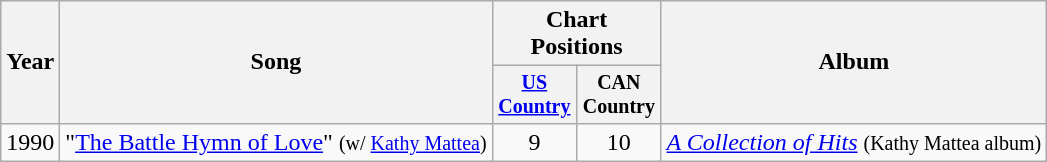<table class="wikitable">
<tr>
<th rowspan="2">Year</th>
<th rowspan="2">Song</th>
<th colspan="2">Chart Positions</th>
<th rowspan="2">Album</th>
</tr>
<tr style="font-size:smaller;">
<th width="50"><a href='#'>US Country</a></th>
<th width="50">CAN Country</th>
</tr>
<tr>
<td>1990</td>
<td>"<a href='#'>The Battle Hymn of Love</a>" <small>(w/ <a href='#'>Kathy Mattea</a>)</small></td>
<td align="center">9</td>
<td align="center">10</td>
<td><em><a href='#'>A Collection of Hits</a></em> <small>(Kathy Mattea album)</small></td>
</tr>
</table>
